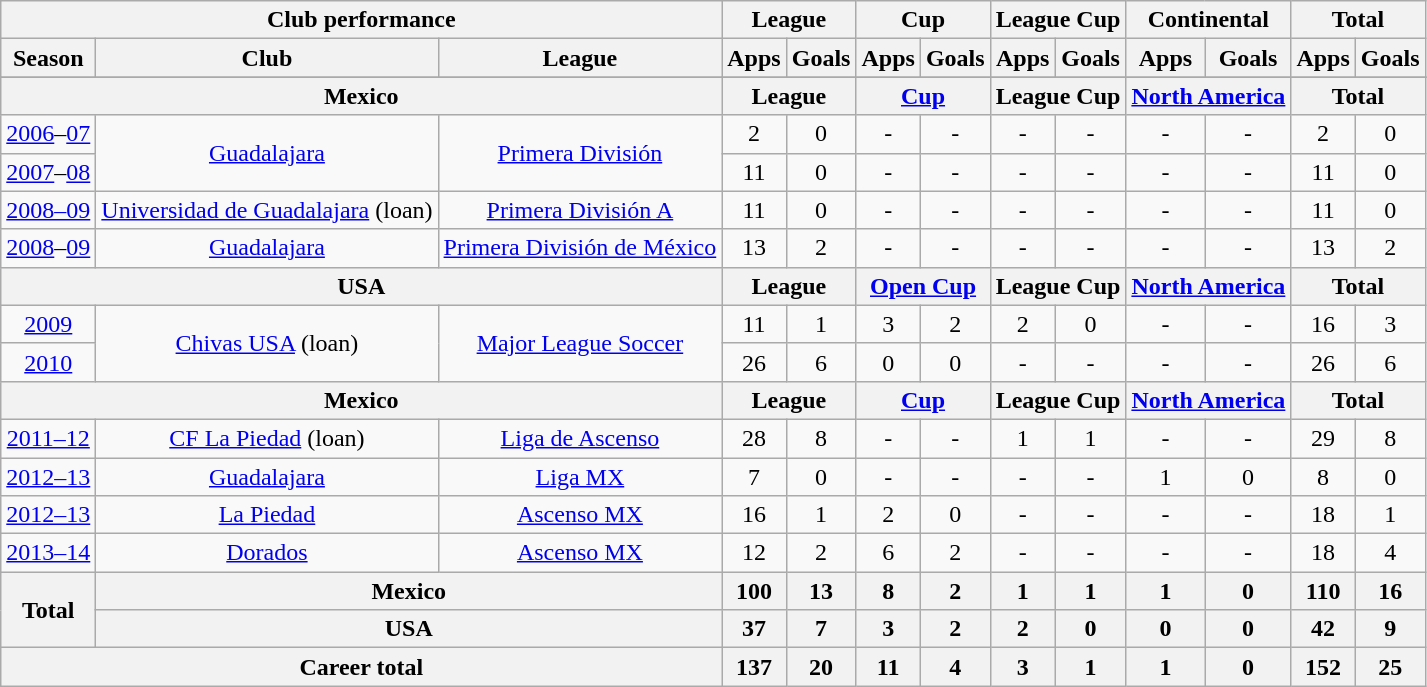<table class="wikitable" style="text-align:center">
<tr>
<th colspan=3>Club performance</th>
<th colspan=2>League</th>
<th colspan=2>Cup</th>
<th colspan=2>League Cup</th>
<th colspan=2>Continental</th>
<th colspan=2>Total</th>
</tr>
<tr>
<th>Season</th>
<th>Club</th>
<th>League</th>
<th>Apps</th>
<th>Goals</th>
<th>Apps</th>
<th>Goals</th>
<th>Apps</th>
<th>Goals</th>
<th>Apps</th>
<th>Goals</th>
<th>Apps</th>
<th>Goals</th>
</tr>
<tr>
</tr>
<tr>
<th colspan=3>Mexico</th>
<th colspan=2>League</th>
<th colspan=2><a href='#'>Cup</a></th>
<th colspan=2>League Cup</th>
<th colspan=2><a href='#'>North America</a></th>
<th colspan=2>Total</th>
</tr>
<tr>
<td><a href='#'>2006</a>–<a href='#'>07</a></td>
<td rowspan="2"><a href='#'>Guadalajara</a></td>
<td rowspan="2"><a href='#'>Primera División</a></td>
<td>2</td>
<td>0</td>
<td>-</td>
<td>-</td>
<td>-</td>
<td>-</td>
<td>-</td>
<td>-</td>
<td>2</td>
<td>0</td>
</tr>
<tr>
<td><a href='#'>2007</a>–<a href='#'>08</a></td>
<td>11</td>
<td>0</td>
<td>-</td>
<td>-</td>
<td>-</td>
<td>-</td>
<td>-</td>
<td>-</td>
<td>11</td>
<td>0</td>
</tr>
<tr>
<td><a href='#'>2008–09</a></td>
<td><a href='#'>Universidad de Guadalajara</a> (loan)</td>
<td><a href='#'>Primera División A</a></td>
<td>11</td>
<td>0</td>
<td>-</td>
<td>-</td>
<td>-</td>
<td>-</td>
<td>-</td>
<td>-</td>
<td>11</td>
<td>0</td>
</tr>
<tr>
<td><a href='#'>2008</a>–<a href='#'>09</a></td>
<td><a href='#'>Guadalajara</a></td>
<td><a href='#'>Primera División de México</a></td>
<td>13</td>
<td>2</td>
<td>-</td>
<td>-</td>
<td>-</td>
<td>-</td>
<td>-</td>
<td>-</td>
<td>13</td>
<td>2</td>
</tr>
<tr>
<th colspan=3>USA</th>
<th colspan=2>League</th>
<th colspan=2><a href='#'>Open Cup</a></th>
<th colspan=2>League Cup</th>
<th colspan=2><a href='#'>North America</a></th>
<th colspan=2>Total</th>
</tr>
<tr>
<td><a href='#'>2009</a></td>
<td rowspan="2"><a href='#'>Chivas USA</a> (loan)</td>
<td rowspan="2"><a href='#'>Major League Soccer</a></td>
<td>11</td>
<td>1</td>
<td>3</td>
<td>2</td>
<td>2</td>
<td>0</td>
<td>-</td>
<td>-</td>
<td>16</td>
<td>3</td>
</tr>
<tr>
<td><a href='#'>2010</a></td>
<td>26</td>
<td>6</td>
<td>0</td>
<td>0</td>
<td>-</td>
<td>-</td>
<td>-</td>
<td>-</td>
<td>26</td>
<td>6</td>
</tr>
<tr>
<th colspan=3>Mexico</th>
<th colspan=2>League</th>
<th colspan=2><a href='#'>Cup</a></th>
<th colspan=2>League Cup</th>
<th colspan=2><a href='#'>North America</a></th>
<th colspan=2>Total</th>
</tr>
<tr>
<td><a href='#'>2011–12</a></td>
<td rowspan="1"><a href='#'>CF La Piedad</a> (loan)</td>
<td><a href='#'>Liga de Ascenso</a></td>
<td>28</td>
<td>8</td>
<td>-</td>
<td>-</td>
<td>1</td>
<td>1</td>
<td>-</td>
<td>-</td>
<td>29</td>
<td>8</td>
</tr>
<tr>
<td><a href='#'>2012–13</a></td>
<td rowspan="1"><a href='#'>Guadalajara</a></td>
<td rowspan="1"><a href='#'>Liga MX</a></td>
<td>7</td>
<td>0</td>
<td>-</td>
<td>-</td>
<td>-</td>
<td>-</td>
<td>1</td>
<td>0</td>
<td>8</td>
<td>0</td>
</tr>
<tr>
<td><a href='#'>2012–13</a></td>
<td rowspan="1"><a href='#'>La Piedad</a></td>
<td rowspan="1"><a href='#'>Ascenso MX</a></td>
<td>16</td>
<td>1</td>
<td>2</td>
<td>0</td>
<td>-</td>
<td>-</td>
<td>-</td>
<td>-</td>
<td>18</td>
<td>1</td>
</tr>
<tr>
<td><a href='#'>2013–14</a></td>
<td rowspan="1"><a href='#'>Dorados</a></td>
<td rowspan="1"><a href='#'>Ascenso MX</a></td>
<td>12</td>
<td>2</td>
<td>6</td>
<td>2</td>
<td>-</td>
<td>-</td>
<td>-</td>
<td>-</td>
<td>18</td>
<td>4</td>
</tr>
<tr>
<th rowspan=2>Total</th>
<th colspan=2>Mexico</th>
<th>100</th>
<th>13</th>
<th>8</th>
<th>2</th>
<th>1</th>
<th>1</th>
<th>1</th>
<th>0</th>
<th>110</th>
<th>16</th>
</tr>
<tr>
<th colspan=2>USA</th>
<th>37</th>
<th>7</th>
<th>3</th>
<th>2</th>
<th>2</th>
<th>0</th>
<th>0</th>
<th>0</th>
<th>42</th>
<th>9</th>
</tr>
<tr>
<th colspan=3>Career total</th>
<th>137</th>
<th>20</th>
<th>11</th>
<th>4</th>
<th>3</th>
<th>1</th>
<th>1</th>
<th>0</th>
<th>152</th>
<th>25</th>
</tr>
</table>
